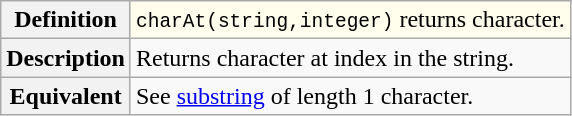<table class="wikitable">
<tr style="background:#fffeed;">
<th>Definition</th>
<td><code>charAt(string,integer)</code> returns character.</td>
</tr>
<tr>
<th>Description</th>
<td>Returns character at index in the string.</td>
</tr>
<tr>
<th>Equivalent</th>
<td>See <a href='#'>substring</a> of length 1 character.</td>
</tr>
</table>
